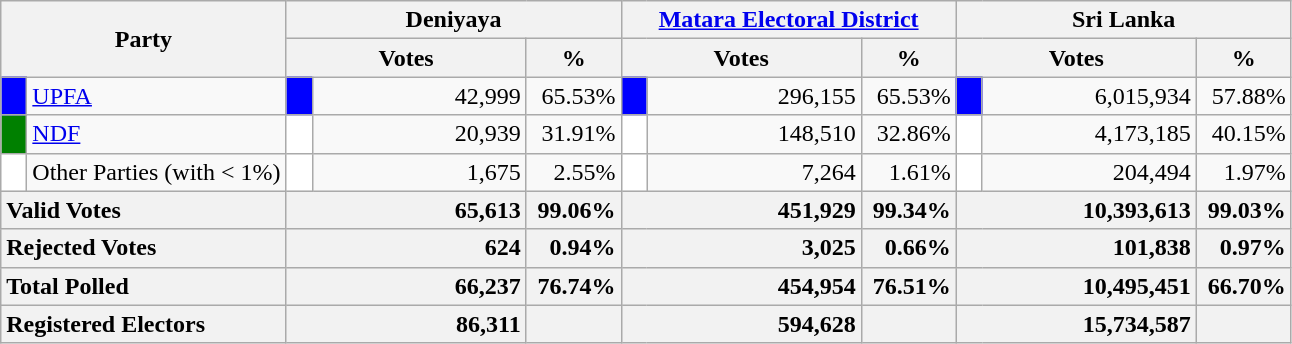<table class="wikitable">
<tr>
<th colspan="2" width="144px"rowspan="2">Party</th>
<th colspan="3" width="216px">Deniyaya</th>
<th colspan="3" width="216px"><a href='#'>Matara Electoral District</a></th>
<th colspan="3" width="216px">Sri Lanka</th>
</tr>
<tr>
<th colspan="2" width="144px">Votes</th>
<th>%</th>
<th colspan="2" width="144px">Votes</th>
<th>%</th>
<th colspan="2" width="144px">Votes</th>
<th>%</th>
</tr>
<tr>
<td style="background-color:blue;" width="10px"></td>
<td style="text-align:left;"><a href='#'>UPFA</a></td>
<td style="background-color:blue;" width="10px"></td>
<td style="text-align:right;">42,999</td>
<td style="text-align:right;">65.53%</td>
<td style="background-color:blue;" width="10px"></td>
<td style="text-align:right;">296,155</td>
<td style="text-align:right;">65.53%</td>
<td style="background-color:blue;" width="10px"></td>
<td style="text-align:right;">6,015,934</td>
<td style="text-align:right;">57.88%</td>
</tr>
<tr>
<td style="background-color:green;" width="10px"></td>
<td style="text-align:left;"><a href='#'>NDF</a></td>
<td style="background-color:white;" width="10px"></td>
<td style="text-align:right;">20,939</td>
<td style="text-align:right;">31.91%</td>
<td style="background-color:white;" width="10px"></td>
<td style="text-align:right;">148,510</td>
<td style="text-align:right;">32.86%</td>
<td style="background-color:white;" width="10px"></td>
<td style="text-align:right;">4,173,185</td>
<td style="text-align:right;">40.15%</td>
</tr>
<tr>
<td style="background-color:white;" width="10px"></td>
<td style="text-align:left;">Other Parties (with < 1%)</td>
<td style="background-color:white;" width="10px"></td>
<td style="text-align:right;">1,675</td>
<td style="text-align:right;">2.55%</td>
<td style="background-color:white;" width="10px"></td>
<td style="text-align:right;">7,264</td>
<td style="text-align:right;">1.61%</td>
<td style="background-color:white;" width="10px"></td>
<td style="text-align:right;">204,494</td>
<td style="text-align:right;">1.97%</td>
</tr>
<tr>
<th colspan="2" width="144px"style="text-align:left;">Valid Votes</th>
<th style="text-align:right;"colspan="2" width="144px">65,613</th>
<th style="text-align:right;">99.06%</th>
<th style="text-align:right;"colspan="2" width="144px">451,929</th>
<th style="text-align:right;">99.34%</th>
<th style="text-align:right;"colspan="2" width="144px">10,393,613</th>
<th style="text-align:right;">99.03%</th>
</tr>
<tr>
<th colspan="2" width="144px"style="text-align:left;">Rejected Votes</th>
<th style="text-align:right;"colspan="2" width="144px">624</th>
<th style="text-align:right;">0.94%</th>
<th style="text-align:right;"colspan="2" width="144px">3,025</th>
<th style="text-align:right;">0.66%</th>
<th style="text-align:right;"colspan="2" width="144px">101,838</th>
<th style="text-align:right;">0.97%</th>
</tr>
<tr>
<th colspan="2" width="144px"style="text-align:left;">Total Polled</th>
<th style="text-align:right;"colspan="2" width="144px">66,237</th>
<th style="text-align:right;">76.74%</th>
<th style="text-align:right;"colspan="2" width="144px">454,954</th>
<th style="text-align:right;">76.51%</th>
<th style="text-align:right;"colspan="2" width="144px">10,495,451</th>
<th style="text-align:right;">66.70%</th>
</tr>
<tr>
<th colspan="2" width="144px"style="text-align:left;">Registered Electors</th>
<th style="text-align:right;"colspan="2" width="144px">86,311</th>
<th></th>
<th style="text-align:right;"colspan="2" width="144px">594,628</th>
<th></th>
<th style="text-align:right;"colspan="2" width="144px">15,734,587</th>
<th></th>
</tr>
</table>
